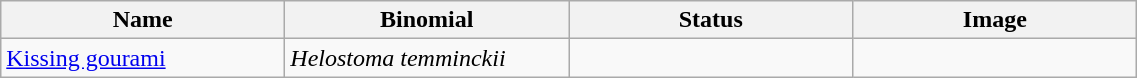<table width=60% class="wikitable">
<tr>
<th width=20%>Name</th>
<th width=20%>Binomial</th>
<th width=20%>Status</th>
<th width=20%>Image</th>
</tr>
<tr>
<td><a href='#'>Kissing gourami</a></td>
<td><em>Helostoma temminckii</em></td>
<td></td>
<td></td>
</tr>
</table>
